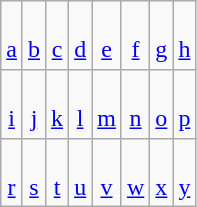<table class="wikitable" style="line-height: 1.2">
<tr align=center>
<td> <br> <a href='#'>a</a></td>
<td> <br> <a href='#'>b</a></td>
<td> <br> <a href='#'>c</a></td>
<td> <br> <a href='#'>d</a></td>
<td> <br> <a href='#'>e</a></td>
<td> <br> <a href='#'>f</a></td>
<td> <br> <a href='#'>g</a></td>
<td> <br> <a href='#'>h</a></td>
</tr>
<tr align=center>
<td> <br> <a href='#'>i</a></td>
<td> <br> <a href='#'>j</a></td>
<td> <br> <a href='#'>k</a></td>
<td> <br> <a href='#'>l</a></td>
<td> <br> <a href='#'>m</a></td>
<td> <br> <a href='#'>n</a></td>
<td> <br> <a href='#'>o</a></td>
<td> <br> <a href='#'>p</a></td>
</tr>
<tr align=center>
<td> <br> <a href='#'>r</a></td>
<td> <br> <a href='#'>s</a></td>
<td> <br> <a href='#'>t</a></td>
<td> <br> <a href='#'>u</a></td>
<td> <br> <a href='#'>v</a></td>
<td> <br> <a href='#'>w</a></td>
<td> <br> <a href='#'>x</a></td>
<td> <br> <a href='#'>y</a></td>
</tr>
</table>
